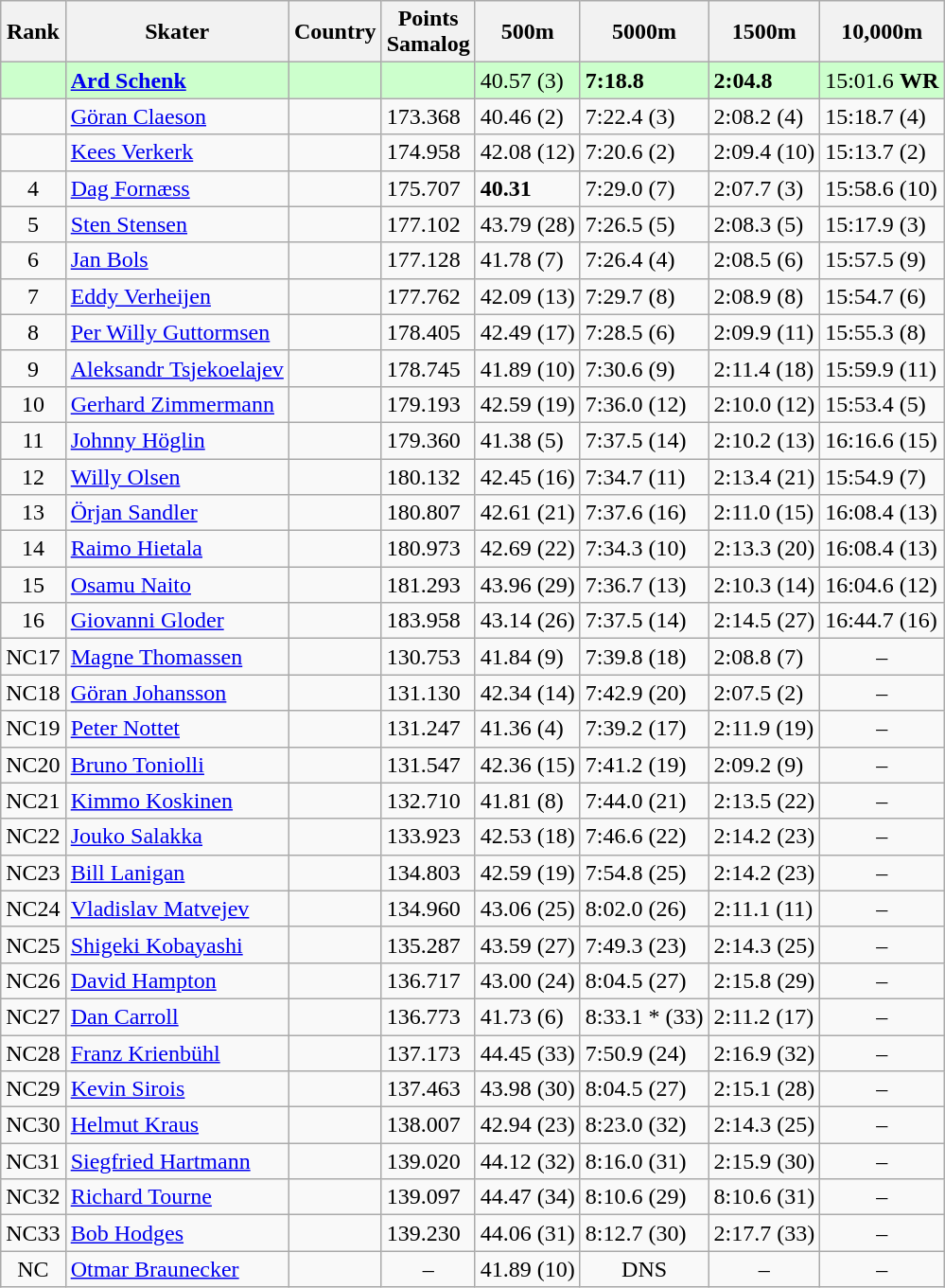<table class="wikitable sortable" style="text-align:left">
<tr>
<th>Rank</th>
<th>Skater</th>
<th>Country</th>
<th>Points <br> Samalog</th>
<th>500m</th>
<th>5000m</th>
<th>1500m</th>
<th>10,000m</th>
</tr>
<tr bgcolor=ccffcc>
<td style="text-align:center"></td>
<td><strong><a href='#'>Ard Schenk</a></strong></td>
<td></td>
<td></td>
<td>40.57 (3)</td>
<td><strong>7:18.8</strong> </td>
<td><strong>2:04.8</strong> </td>
<td>15:01.6 <strong>WR</strong> </td>
</tr>
<tr>
<td style="text-align:center"></td>
<td><a href='#'>Göran Claeson</a></td>
<td></td>
<td>173.368</td>
<td>40.46 (2)</td>
<td>7:22.4 (3)</td>
<td>2:08.2 (4)</td>
<td>15:18.7 (4)</td>
</tr>
<tr>
<td style="text-align:center"></td>
<td><a href='#'>Kees Verkerk</a></td>
<td></td>
<td>174.958</td>
<td>42.08 (12)</td>
<td>7:20.6 (2)</td>
<td>2:09.4 (10)</td>
<td>15:13.7 (2)</td>
</tr>
<tr>
<td style="text-align:center">4</td>
<td><a href='#'>Dag Fornæss</a></td>
<td></td>
<td>175.707</td>
<td><strong>40.31</strong> </td>
<td>7:29.0 (7)</td>
<td>2:07.7 (3)</td>
<td>15:58.6 (10)</td>
</tr>
<tr>
<td style="text-align:center">5</td>
<td><a href='#'>Sten Stensen</a></td>
<td></td>
<td>177.102</td>
<td>43.79 (28)</td>
<td>7:26.5 (5)</td>
<td>2:08.3 (5)</td>
<td>15:17.9 (3)</td>
</tr>
<tr>
<td style="text-align:center">6</td>
<td><a href='#'>Jan Bols</a></td>
<td></td>
<td>177.128</td>
<td>41.78 (7)</td>
<td>7:26.4 (4)</td>
<td>2:08.5 (6)</td>
<td>15:57.5 (9)</td>
</tr>
<tr>
<td style="text-align:center">7</td>
<td><a href='#'>Eddy Verheijen</a></td>
<td></td>
<td>177.762</td>
<td>42.09 (13)</td>
<td>7:29.7 (8)</td>
<td>2:08.9 (8)</td>
<td>15:54.7 (6)</td>
</tr>
<tr>
<td style="text-align:center">8</td>
<td><a href='#'>Per Willy Guttormsen</a></td>
<td></td>
<td>178.405</td>
<td>42.49 (17)</td>
<td>7:28.5 (6)</td>
<td>2:09.9 (11)</td>
<td>15:55.3 (8)</td>
</tr>
<tr>
<td style="text-align:center">9</td>
<td><a href='#'>Aleksandr Tsjekoelajev</a></td>
<td></td>
<td>178.745</td>
<td>41.89 (10)</td>
<td>7:30.6 (9)</td>
<td>2:11.4 (18)</td>
<td>15:59.9 (11)</td>
</tr>
<tr>
<td style="text-align:center">10</td>
<td><a href='#'>Gerhard Zimmermann</a></td>
<td></td>
<td>179.193</td>
<td>42.59 (19)</td>
<td>7:36.0 (12)</td>
<td>2:10.0 (12)</td>
<td>15:53.4 (5)</td>
</tr>
<tr>
<td style="text-align:center">11</td>
<td><a href='#'>Johnny Höglin</a></td>
<td></td>
<td>179.360</td>
<td>41.38 (5)</td>
<td>7:37.5 (14)</td>
<td>2:10.2 (13)</td>
<td>16:16.6 (15)</td>
</tr>
<tr>
<td style="text-align:center">12</td>
<td><a href='#'>Willy Olsen</a></td>
<td></td>
<td>180.132</td>
<td>42.45 (16)</td>
<td>7:34.7 (11)</td>
<td>2:13.4 (21)</td>
<td>15:54.9 (7)</td>
</tr>
<tr>
<td style="text-align:center">13</td>
<td><a href='#'>Örjan Sandler</a></td>
<td></td>
<td>180.807</td>
<td>42.61 (21)</td>
<td>7:37.6 (16)</td>
<td>2:11.0 (15)</td>
<td>16:08.4 (13)</td>
</tr>
<tr>
<td style="text-align:center">14</td>
<td><a href='#'>Raimo Hietala</a></td>
<td></td>
<td>180.973</td>
<td>42.69 (22)</td>
<td>7:34.3 (10)</td>
<td>2:13.3 (20)</td>
<td>16:08.4 (13)</td>
</tr>
<tr>
<td style="text-align:center">15</td>
<td><a href='#'>Osamu Naito</a></td>
<td></td>
<td>181.293</td>
<td>43.96 (29)</td>
<td>7:36.7 (13)</td>
<td>2:10.3 (14)</td>
<td>16:04.6 (12)</td>
</tr>
<tr>
<td style="text-align:center">16</td>
<td><a href='#'>Giovanni Gloder</a></td>
<td></td>
<td>183.958</td>
<td>43.14 (26)</td>
<td>7:37.5 (14)</td>
<td>2:14.5 (27)</td>
<td>16:44.7 (16)</td>
</tr>
<tr>
<td style="text-align:center">NC17</td>
<td><a href='#'>Magne Thomassen</a></td>
<td></td>
<td>130.753</td>
<td>41.84 (9)</td>
<td>7:39.8 (18)</td>
<td>2:08.8 (7)</td>
<td style="text-align:center">–</td>
</tr>
<tr>
<td style="text-align:center">NC18</td>
<td><a href='#'>Göran Johansson</a></td>
<td></td>
<td>131.130</td>
<td>42.34 (14)</td>
<td>7:42.9 (20)</td>
<td>2:07.5 (2)</td>
<td style="text-align:center">–</td>
</tr>
<tr>
<td style="text-align:center">NC19</td>
<td><a href='#'>Peter Nottet</a></td>
<td></td>
<td>131.247</td>
<td>41.36 (4)</td>
<td>7:39.2 (17)</td>
<td>2:11.9 (19)</td>
<td style="text-align:center">–</td>
</tr>
<tr>
<td style="text-align:center">NC20</td>
<td><a href='#'>Bruno Toniolli</a></td>
<td></td>
<td>131.547</td>
<td>42.36 (15)</td>
<td>7:41.2 (19)</td>
<td>2:09.2 (9)</td>
<td style="text-align:center">–</td>
</tr>
<tr>
<td style="text-align:center">NC21</td>
<td><a href='#'>Kimmo Koskinen</a></td>
<td></td>
<td>132.710</td>
<td>41.81 (8)</td>
<td>7:44.0 (21)</td>
<td>2:13.5 (22)</td>
<td style="text-align:center">–</td>
</tr>
<tr>
<td style="text-align:center">NC22</td>
<td><a href='#'>Jouko Salakka</a></td>
<td></td>
<td>133.923</td>
<td>42.53 (18)</td>
<td>7:46.6 (22)</td>
<td>2:14.2 (23)</td>
<td style="text-align:center">–</td>
</tr>
<tr>
<td style="text-align:center">NC23</td>
<td><a href='#'>Bill Lanigan</a></td>
<td></td>
<td>134.803</td>
<td>42.59 (19)</td>
<td>7:54.8 (25)</td>
<td>2:14.2 (23)</td>
<td style="text-align:center">–</td>
</tr>
<tr>
<td style="text-align:center">NC24</td>
<td><a href='#'>Vladislav Matvejev</a></td>
<td></td>
<td>134.960</td>
<td>43.06 (25)</td>
<td>8:02.0 (26)</td>
<td>2:11.1 (11)</td>
<td style="text-align:center">–</td>
</tr>
<tr>
<td style="text-align:center">NC25</td>
<td><a href='#'>Shigeki Kobayashi</a></td>
<td></td>
<td>135.287</td>
<td>43.59 (27)</td>
<td>7:49.3 (23)</td>
<td>2:14.3 (25)</td>
<td style="text-align:center">–</td>
</tr>
<tr>
<td style="text-align:center">NC26</td>
<td><a href='#'>David Hampton</a></td>
<td></td>
<td>136.717</td>
<td>43.00 (24)</td>
<td>8:04.5 (27)</td>
<td>2:15.8 (29)</td>
<td style="text-align:center">–</td>
</tr>
<tr>
<td style="text-align:center">NC27</td>
<td><a href='#'>Dan Carroll</a></td>
<td></td>
<td>136.773</td>
<td>41.73 (6)</td>
<td>8:33.1 * (33)</td>
<td>2:11.2 (17)</td>
<td style="text-align:center">–</td>
</tr>
<tr>
<td style="text-align:center">NC28</td>
<td><a href='#'>Franz Krienbühl</a></td>
<td></td>
<td>137.173</td>
<td>44.45 (33)</td>
<td>7:50.9 (24)</td>
<td>2:16.9 (32)</td>
<td style="text-align:center">–</td>
</tr>
<tr>
<td style="text-align:center">NC29</td>
<td><a href='#'>Kevin Sirois</a></td>
<td></td>
<td>137.463</td>
<td>43.98 (30)</td>
<td>8:04.5 (27)</td>
<td>2:15.1 (28)</td>
<td style="text-align:center">–</td>
</tr>
<tr>
<td style="text-align:center">NC30</td>
<td><a href='#'>Helmut Kraus</a></td>
<td></td>
<td>138.007</td>
<td>42.94 (23)</td>
<td>8:23.0 (32)</td>
<td>2:14.3 (25)</td>
<td style="text-align:center">–</td>
</tr>
<tr>
<td style="text-align:center">NC31</td>
<td><a href='#'>Siegfried Hartmann</a></td>
<td></td>
<td>139.020</td>
<td>44.12 (32)</td>
<td>8:16.0 (31)</td>
<td>2:15.9 (30)</td>
<td style="text-align:center">–</td>
</tr>
<tr>
<td style="text-align:center">NC32</td>
<td><a href='#'>Richard Tourne</a></td>
<td></td>
<td>139.097</td>
<td>44.47 (34)</td>
<td>8:10.6 (29)</td>
<td>8:10.6 (31)</td>
<td style="text-align:center">–</td>
</tr>
<tr>
<td style="text-align:center">NC33</td>
<td><a href='#'>Bob Hodges</a></td>
<td></td>
<td>139.230</td>
<td>44.06 (31)</td>
<td>8:12.7 (30)</td>
<td>2:17.7 (33)</td>
<td style="text-align:center">–</td>
</tr>
<tr>
<td style="text-align:center">NC</td>
<td><a href='#'>Otmar Braunecker</a></td>
<td></td>
<td style="text-align:center">–</td>
<td>41.89 (10)</td>
<td style="text-align:center">DNS</td>
<td style="text-align:center">–</td>
<td style="text-align:center">–</td>
</tr>
</table>
